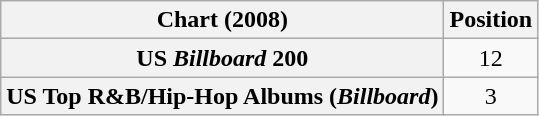<table class="wikitable sortable plainrowheaders" style="text-align:center;">
<tr>
<th scope="col">Chart (2008)</th>
<th scope="col">Position</th>
</tr>
<tr>
<th scope="row">US <em>Billboard</em> 200</th>
<td>12</td>
</tr>
<tr>
<th scope="row">US Top R&B/Hip-Hop Albums (<em>Billboard</em>)</th>
<td>3</td>
</tr>
</table>
